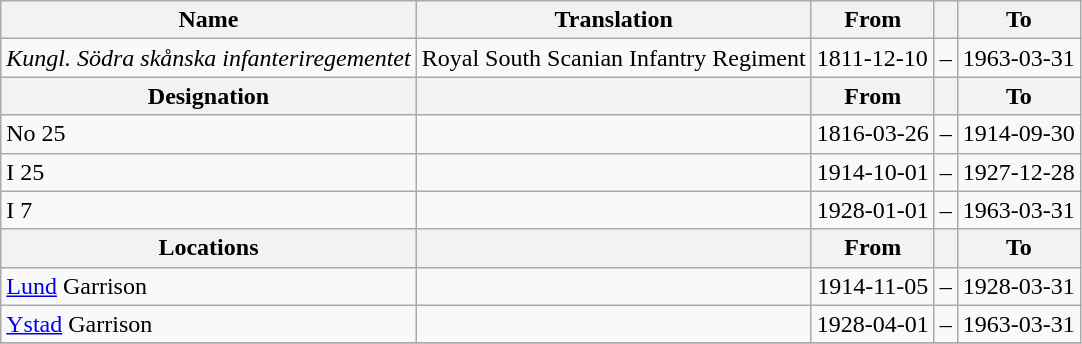<table class="wikitable">
<tr>
<th style="font-weight:bold;">Name</th>
<th style="font-weight:bold;">Translation</th>
<th style="text-align: center; font-weight:bold;">From</th>
<th></th>
<th style="text-align: center; font-weight:bold;">To</th>
</tr>
<tr>
<td style="font-style:italic;">Kungl. Södra skånska infanteriregementet</td>
<td>Royal South Scanian Infantry Regiment</td>
<td>1811-12-10</td>
<td>–</td>
<td>1963-03-31</td>
</tr>
<tr>
<th style="font-weight:bold;">Designation</th>
<th style="font-weight:bold;"></th>
<th style="text-align: center; font-weight:bold;">From</th>
<th></th>
<th style="text-align: center; font-weight:bold;">To</th>
</tr>
<tr>
<td>No 25</td>
<td></td>
<td style="text-align: center;">1816-03-26</td>
<td style="text-align: center;">–</td>
<td style="text-align: center;">1914-09-30</td>
</tr>
<tr>
<td>I 25</td>
<td></td>
<td style="text-align: center;">1914-10-01</td>
<td style="text-align: center;">–</td>
<td style="text-align: center;">1927-12-28</td>
</tr>
<tr>
<td>I 7</td>
<td></td>
<td style="text-align: center;">1928-01-01</td>
<td style="text-align: center;">–</td>
<td style="text-align: center;">1963-03-31</td>
</tr>
<tr>
<th style="font-weight:bold;">Locations</th>
<th style="font-weight:bold;"></th>
<th style="text-align: center; font-weight:bold;">From</th>
<th></th>
<th style="text-align: center; font-weight:bold;">To</th>
</tr>
<tr>
<td><a href='#'>Lund</a> Garrison</td>
<td></td>
<td style="text-align: center;">1914-11-05</td>
<td style="text-align: center;">–</td>
<td style="text-align: center;">1928-03-31</td>
</tr>
<tr>
<td><a href='#'>Ystad</a> Garrison</td>
<td></td>
<td style="text-align: center;">1928-04-01</td>
<td style="text-align: center;">–</td>
<td style="text-align: center;">1963-03-31</td>
</tr>
<tr>
</tr>
</table>
